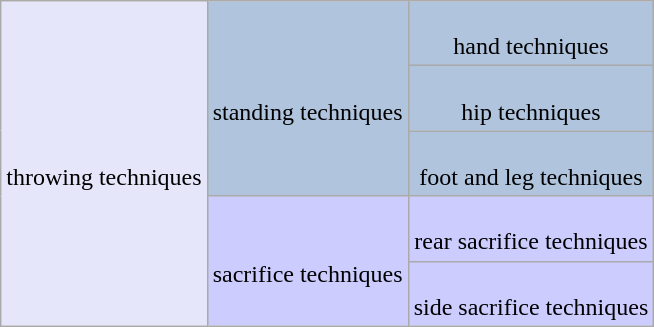<table class="wikitable" style="text-align:center">
<tr>
<td rowspan="5" style="background:lavender"><br>throwing techniques</td>
<td rowspan="3" style="background:#b0c4de"><br>standing techniques</td>
<td style="background:#b0c4de"><br>hand techniques</td>
</tr>
<tr>
<td style="background:#b0c4de"><br>hip techniques</td>
</tr>
<tr>
<td style="background:#b0c4de"><br>foot and leg techniques</td>
</tr>
<tr>
<td rowspan="2" style="background:#ccf"><br>sacrifice techniques</td>
<td style="background:#ccf"><br>rear sacrifice techniques</td>
</tr>
<tr>
<td style="background:#ccf"><br>side sacrifice techniques</td>
</tr>
</table>
